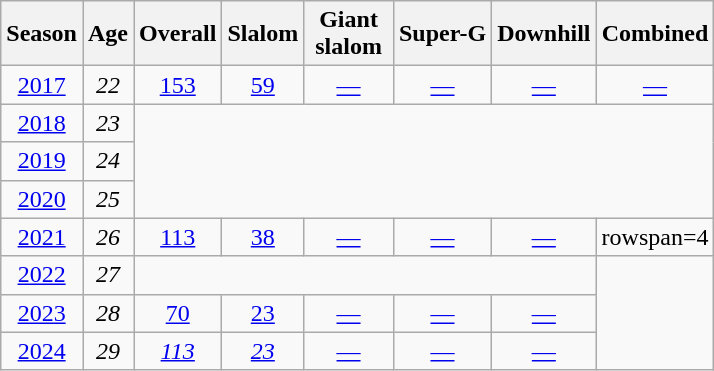<table class="wikitable" style="text-align:center; font-size:100%;">
<tr>
<th>Season</th>
<th>Age</th>
<th>Overall</th>
<th>Slalom</th>
<th>Giant<br> slalom </th>
<th>Super-G</th>
<th>Downhill</th>
<th>Combined</th>
</tr>
<tr>
<td><a href='#'>2017</a></td>
<td><em>22</em></td>
<td><a href='#'>153</a></td>
<td><a href='#'>59</a></td>
<td><a href='#'>—</a></td>
<td><a href='#'>—</a></td>
<td><a href='#'>—</a></td>
<td><a href='#'>—</a></td>
</tr>
<tr>
<td><a href='#'>2018</a></td>
<td><em>23</em></td>
<td colspan=6 rowspan=3></td>
</tr>
<tr>
<td><a href='#'>2019</a></td>
<td><em>24</em></td>
</tr>
<tr>
<td><a href='#'>2020</a></td>
<td><em>25</em></td>
</tr>
<tr>
<td><a href='#'>2021</a></td>
<td><em>26</em></td>
<td><a href='#'>113</a></td>
<td><a href='#'>38</a></td>
<td><a href='#'>—</a></td>
<td><a href='#'>—</a></td>
<td><a href='#'>—</a></td>
<td>rowspan=4 </td>
</tr>
<tr>
<td><a href='#'>2022</a></td>
<td><em>27</em></td>
<td colspan=5></td>
</tr>
<tr>
<td><a href='#'>2023</a></td>
<td><em>28</em></td>
<td><a href='#'>70</a></td>
<td><a href='#'>23</a></td>
<td><a href='#'>—</a></td>
<td><a href='#'>—</a></td>
<td><a href='#'>—</a></td>
</tr>
<tr>
<td><a href='#'>2024</a></td>
<td><em>29</em></td>
<td><a href='#'><em>113</em></a></td>
<td><a href='#'><em>23</em></a></td>
<td><a href='#'>—</a></td>
<td><a href='#'>—</a></td>
<td><a href='#'>—</a></td>
</tr>
</table>
